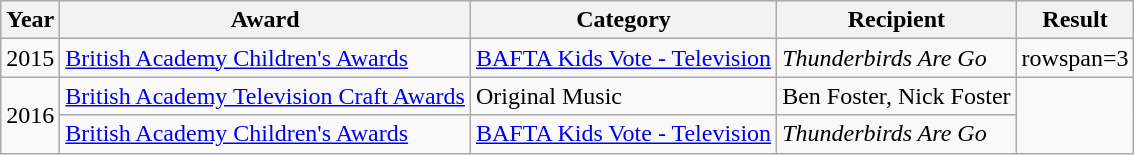<table class="wikitable">
<tr>
<th>Year</th>
<th>Award</th>
<th>Category</th>
<th>Recipient</th>
<th>Result</th>
</tr>
<tr>
<td>2015</td>
<td><a href='#'>British Academy Children's Awards</a></td>
<td><a href='#'>BAFTA Kids Vote - Television</a></td>
<td><em>Thunderbirds Are Go</em></td>
<td>rowspan=3 </td>
</tr>
<tr>
<td rowspan=2>2016</td>
<td><a href='#'>British Academy Television Craft Awards</a></td>
<td>Original Music</td>
<td>Ben Foster, Nick Foster</td>
</tr>
<tr>
<td><a href='#'>British Academy Children's Awards</a></td>
<td><a href='#'>BAFTA Kids Vote - Television</a></td>
<td><em>Thunderbirds Are Go</em></td>
</tr>
</table>
